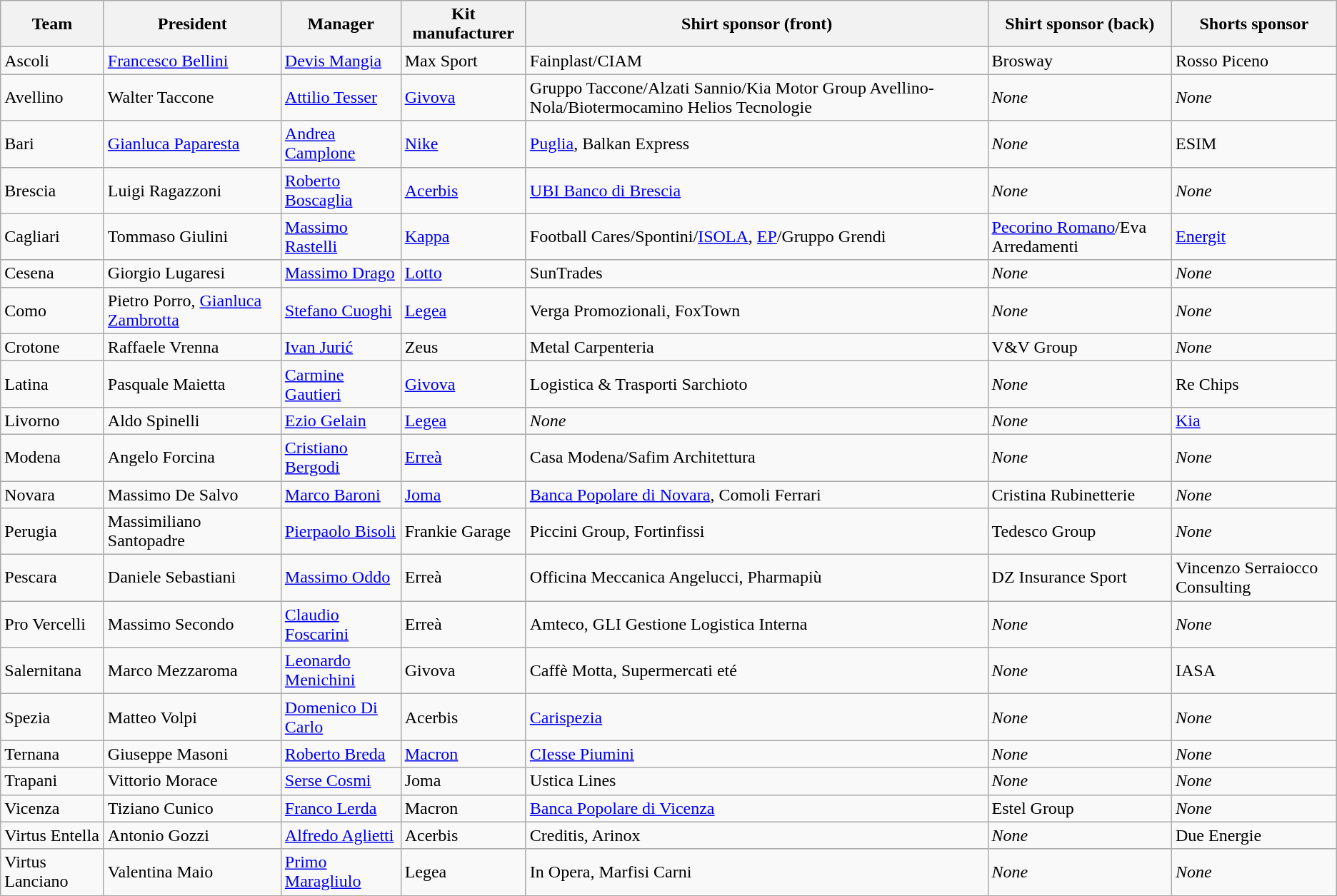<table class="wikitable sortable">
<tr>
<th>Team</th>
<th>President</th>
<th>Manager</th>
<th>Kit manufacturer</th>
<th>Shirt sponsor (front)</th>
<th>Shirt sponsor (back)</th>
<th>Shorts sponsor</th>
</tr>
<tr>
<td>Ascoli</td>
<td> <a href='#'>Francesco Bellini</a></td>
<td> <a href='#'>Devis Mangia</a></td>
<td>Max Sport</td>
<td>Fainplast/CIAM</td>
<td>Brosway</td>
<td>Rosso Piceno</td>
</tr>
<tr>
<td>Avellino</td>
<td> Walter Taccone</td>
<td> <a href='#'>Attilio Tesser</a></td>
<td><a href='#'>Givova</a></td>
<td>Gruppo Taccone/Alzati Sannio/Kia Motor Group Avellino-Nola/Biotermocamino Helios Tecnologie</td>
<td><em>None</em></td>
<td><em>None</em></td>
</tr>
<tr>
<td>Bari</td>
<td> <a href='#'>Gianluca Paparesta</a></td>
<td> <a href='#'>Andrea Camplone</a></td>
<td><a href='#'>Nike</a></td>
<td><a href='#'>Puglia</a>, Balkan Express</td>
<td><em>None</em></td>
<td>ESIM</td>
</tr>
<tr>
<td>Brescia</td>
<td> Luigi Ragazzoni</td>
<td> <a href='#'>Roberto Boscaglia</a></td>
<td><a href='#'>Acerbis</a></td>
<td><a href='#'>UBI Banco di Brescia</a></td>
<td><em>None</em></td>
<td><em>None</em></td>
</tr>
<tr>
<td>Cagliari</td>
<td> Tommaso Giulini</td>
<td> <a href='#'>Massimo Rastelli</a></td>
<td><a href='#'>Kappa</a></td>
<td>Football Cares/Spontini/<a href='#'>ISOLA</a>, <a href='#'>EP</a>/Gruppo Grendi</td>
<td><a href='#'>Pecorino Romano</a>/Eva Arredamenti</td>
<td><a href='#'>Energit</a></td>
</tr>
<tr>
<td>Cesena</td>
<td> Giorgio Lugaresi</td>
<td> <a href='#'>Massimo Drago</a></td>
<td><a href='#'>Lotto</a></td>
<td>SunTrades</td>
<td><em>None</em></td>
<td><em>None</em></td>
</tr>
<tr>
<td>Como</td>
<td> Pietro Porro,  <a href='#'>Gianluca Zambrotta</a></td>
<td> <a href='#'>Stefano Cuoghi</a></td>
<td><a href='#'>Legea</a></td>
<td>Verga Promozionali, FoxTown</td>
<td><em>None</em></td>
<td><em>None</em></td>
</tr>
<tr>
<td>Crotone</td>
<td> Raffaele Vrenna</td>
<td> <a href='#'>Ivan Jurić</a></td>
<td>Zeus</td>
<td>Metal Carpenteria</td>
<td>V&V Group</td>
<td><em>None</em></td>
</tr>
<tr>
<td>Latina</td>
<td> Pasquale Maietta</td>
<td> <a href='#'>Carmine Gautieri</a></td>
<td><a href='#'>Givova</a></td>
<td>Logistica & Trasporti Sarchioto</td>
<td><em>None</em></td>
<td>Re Chips</td>
</tr>
<tr>
<td>Livorno</td>
<td> Aldo Spinelli</td>
<td> <a href='#'>Ezio Gelain</a></td>
<td><a href='#'>Legea</a></td>
<td><em>None</em></td>
<td><em>None</em></td>
<td><a href='#'>Kia</a></td>
</tr>
<tr>
<td>Modena</td>
<td> Angelo Forcina</td>
<td> <a href='#'>Cristiano Bergodi</a></td>
<td><a href='#'>Erreà</a></td>
<td>Casa Modena/Safim Architettura</td>
<td><em>None</em></td>
<td><em>None</em></td>
</tr>
<tr>
<td>Novara</td>
<td> Massimo De Salvo</td>
<td> <a href='#'>Marco Baroni</a></td>
<td><a href='#'>Joma</a></td>
<td><a href='#'>Banca Popolare di Novara</a>, Comoli Ferrari</td>
<td>Cristina Rubinetterie</td>
<td><em>None</em></td>
</tr>
<tr>
<td>Perugia</td>
<td> Massimiliano Santopadre</td>
<td> <a href='#'>Pierpaolo Bisoli</a></td>
<td>Frankie Garage</td>
<td>Piccini Group, Fortinfissi</td>
<td>Tedesco Group</td>
<td><em>None</em></td>
</tr>
<tr>
<td>Pescara</td>
<td> Daniele Sebastiani</td>
<td> <a href='#'>Massimo Oddo</a></td>
<td>Erreà</td>
<td>Officina Meccanica Angelucci, Pharmapiù</td>
<td>DZ Insurance Sport</td>
<td>Vincenzo Serraiocco Consulting</td>
</tr>
<tr>
<td>Pro Vercelli</td>
<td> Massimo Secondo</td>
<td> <a href='#'>Claudio Foscarini</a></td>
<td>Erreà</td>
<td>Amteco, GLI Gestione Logistica Interna</td>
<td><em>None</em></td>
<td><em>None</em></td>
</tr>
<tr>
<td>Salernitana</td>
<td> Marco Mezzaroma</td>
<td> <a href='#'>Leonardo Menichini</a></td>
<td>Givova</td>
<td>Caffè Motta, Supermercati eté</td>
<td><em>None</em></td>
<td>IASA</td>
</tr>
<tr>
<td>Spezia</td>
<td> Matteo Volpi</td>
<td> <a href='#'>Domenico Di Carlo</a></td>
<td>Acerbis</td>
<td><a href='#'>Carispezia</a></td>
<td><em>None</em></td>
<td><em>None</em></td>
</tr>
<tr>
<td>Ternana</td>
<td> Giuseppe Masoni</td>
<td> <a href='#'>Roberto Breda</a></td>
<td><a href='#'>Macron</a></td>
<td><a href='#'>CIesse Piumini</a></td>
<td><em>None</em></td>
<td><em>None</em></td>
</tr>
<tr>
<td>Trapani</td>
<td> Vittorio Morace</td>
<td> <a href='#'>Serse Cosmi</a></td>
<td>Joma</td>
<td>Ustica Lines</td>
<td><em>None</em></td>
<td><em>None</em></td>
</tr>
<tr>
<td>Vicenza</td>
<td> Tiziano Cunico</td>
<td> <a href='#'>Franco Lerda</a></td>
<td>Macron</td>
<td><a href='#'>Banca Popolare di Vicenza</a></td>
<td>Estel Group</td>
<td><em>None</em></td>
</tr>
<tr>
<td>Virtus Entella</td>
<td> Antonio Gozzi</td>
<td> <a href='#'>Alfredo Aglietti</a></td>
<td>Acerbis</td>
<td>Creditis, Arinox</td>
<td><em>None</em></td>
<td>Due Energie</td>
</tr>
<tr>
<td>Virtus Lanciano</td>
<td> Valentina Maio</td>
<td> <a href='#'>Primo Maragliulo</a></td>
<td>Legea</td>
<td>In Opera, Marfisi Carni</td>
<td><em>None</em></td>
<td><em>None</em></td>
</tr>
</table>
